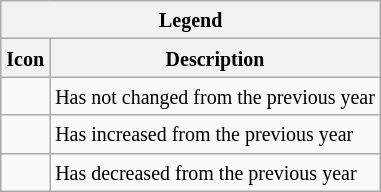<table class="wikitable">
<tr>
<th colspan="2"><small>Legend</small></th>
</tr>
<tr>
<th><small> Icon</small></th>
<th><small> Description</small></th>
</tr>
<tr>
<td></td>
<td><small>Has not changed from the previous year</small></td>
</tr>
<tr>
<td></td>
<td><small>Has increased from the previous year</small></td>
</tr>
<tr>
<td></td>
<td><small>Has decreased from the previous year</small></td>
</tr>
</table>
